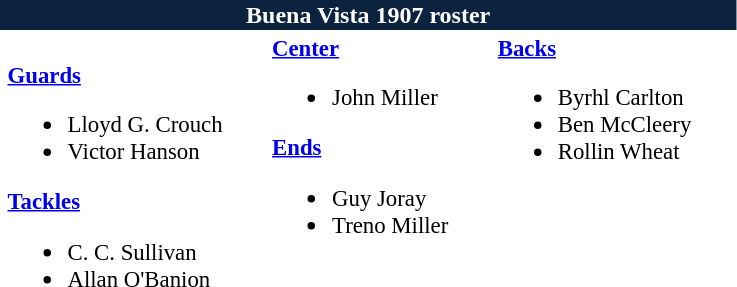<table class="toccolours" style="text-align: left;">
<tr>
<th colspan="9" style="background:#0C2340; color:white; text-align:center;"><strong>Buena Vista 1907 roster</strong></th>
</tr>
<tr>
<td></td>
<td style="font-size:95%; vertical-align:top;"><br><strong><a href='#'>Guards</a></strong><ul><li>Lloyd G. Crouch</li><li>Victor Hanson</li></ul><strong><a href='#'>Tackles</a></strong><ul><li>C. C. Sullivan</li><li>Allan O'Banion</li></ul></td>
<td style="width: 25px;"></td>
<td style="font-size:95%; vertical-align:top;"><strong><a href='#'>Center</a></strong><br><ul><li>John Miller</li></ul><strong><a href='#'>Ends</a></strong><ul><li>Guy Joray</li><li>Treno Miller</li></ul></td>
<td style="width: 25px;"></td>
<td style="font-size:95%; vertical-align:top;"><strong><a href='#'>Backs</a></strong><br><ul><li>Byrhl Carlton</li><li>Ben McCleery</li><li>Rollin Wheat</li></ul></td>
<td style="width: 25px;"></td>
</tr>
</table>
